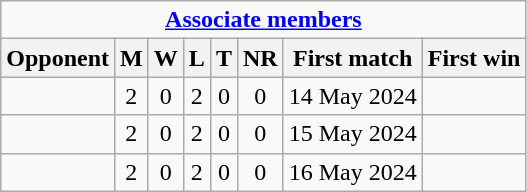<table class="wikitable" style="text-align: center;">
<tr>
<td colspan="30" style="text-align: center;"><strong><a href='#'>Associate members</a></strong></td>
</tr>
<tr>
<th>Opponent</th>
<th>M</th>
<th>W</th>
<th>L</th>
<th>T</th>
<th>NR</th>
<th>First match</th>
<th>First win</th>
</tr>
<tr>
<td></td>
<td>2</td>
<td>0</td>
<td>2</td>
<td>0</td>
<td>0</td>
<td>14 May 2024</td>
<td></td>
</tr>
<tr>
<td></td>
<td>2</td>
<td>0</td>
<td>2</td>
<td>0</td>
<td>0</td>
<td>15 May 2024</td>
<td></td>
</tr>
<tr>
<td></td>
<td>2</td>
<td>0</td>
<td>2</td>
<td>0</td>
<td>0</td>
<td>16 May 2024</td>
<td></td>
</tr>
</table>
